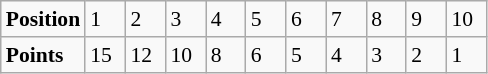<table class="wikitable" style="font-size: 90%;">
<tr>
<td><strong>Position</strong></td>
<td width=20>1</td>
<td width=20>2</td>
<td width=20>3</td>
<td width=20>4</td>
<td width=20>5</td>
<td width=20>6</td>
<td width=20>7</td>
<td width=20>8</td>
<td width=20>9</td>
<td width=20>10</td>
</tr>
<tr>
<td><strong>Points</strong></td>
<td>15</td>
<td>12</td>
<td>10</td>
<td>8</td>
<td>6</td>
<td>5</td>
<td>4</td>
<td>3</td>
<td>2</td>
<td>1</td>
</tr>
</table>
